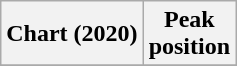<table class="wikitable plainrowheaders" style="text-align:center">
<tr>
<th scope="col">Chart (2020)</th>
<th scope="col">Peak<br>position</th>
</tr>
<tr>
</tr>
</table>
